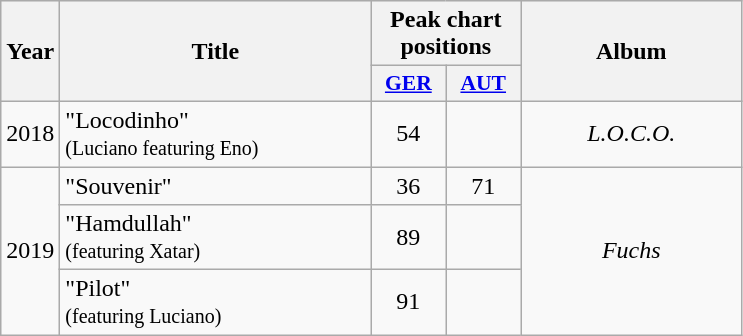<table class="wikitable">
<tr style="background: #eeeeee;">
<th style="width: 20px;" rowspan="2">Year</th>
<th style="width: 200px;" rowspan="2">Title</th>
<th colspan="2">Peak chart positions</th>
<th style="width: 140px;" rowspan="2">Album</th>
</tr>
<tr style="background: #eeeeee;">
<th scope="col" style="width:3em;font-size:90%;"><a href='#'>GER</a><br></th>
<th scope="col" style="width:3em;font-size:90%;"><a href='#'>AUT</a><br></th>
</tr>
<tr>
<td>2018</td>
<td>"Locodinho" <br><small>(Luciano featuring Eno)</small></td>
<td align="center">54</td>
<td align="center"></td>
<td align="center" rowspan=1><em>L.O.C.O.</em></td>
</tr>
<tr>
<td rowspan=3>2019</td>
<td>"Souvenir"</td>
<td align="center">36</td>
<td align="center">71</td>
<td align="center" rowspan=3><em>Fuchs</em></td>
</tr>
<tr>
<td>"Hamdullah" <br><small>(featuring Xatar)</small></td>
<td align="center">89</td>
<td align="center"></td>
</tr>
<tr>
<td>"Pilot" <br><small>(featuring Luciano)</small></td>
<td align="center">91</td>
<td align="center"></td>
</tr>
</table>
